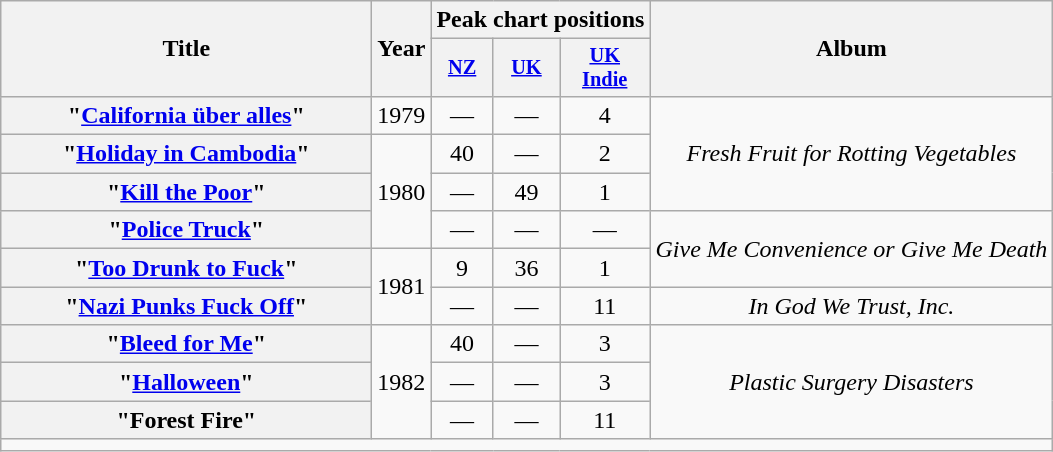<table class="wikitable plainrowheaders" style="text-align:center;">
<tr>
<th rowspan="2" style="width:15em">Title</th>
<th scope="col" rowspan="2">Year</th>
<th colspan="3" scope="col">Peak chart positions</th>
<th scope="col" rowspan="2">Album</th>
</tr>
<tr>
<th style="width:300;font-size:85%"><a href='#'>NZ</a><br></th>
<th style="width:300;font-size:85%"><a href='#'>UK</a><br></th>
<th style="width:300;font-size:85%"><a href='#'>UK<br>Indie</a><br></th>
</tr>
<tr>
<th scope="row">"<a href='#'>California über alles</a>"</th>
<td rowspan="1">1979</td>
<td>—</td>
<td>—</td>
<td>4</td>
<td rowspan="3"><em>Fresh Fruit for Rotting Vegetables</em></td>
</tr>
<tr>
<th scope="row">"<a href='#'>Holiday in Cambodia</a>"</th>
<td rowspan="3">1980</td>
<td>40</td>
<td>—</td>
<td>2</td>
</tr>
<tr>
<th scope="row">"<a href='#'>Kill the Poor</a>"</th>
<td>—</td>
<td>49</td>
<td>1</td>
</tr>
<tr>
<th scope="row">"<a href='#'>Police Truck</a>"</th>
<td>—</td>
<td>—</td>
<td>—</td>
<td rowspan="2"><em>Give Me Convenience or Give Me Death</em></td>
</tr>
<tr>
<th scope="row">"<a href='#'>Too Drunk to Fuck</a>"</th>
<td rowspan="2">1981</td>
<td>9</td>
<td>36</td>
<td>1</td>
</tr>
<tr>
<th scope="row">"<a href='#'>Nazi Punks Fuck Off</a>"</th>
<td>—</td>
<td>—</td>
<td>11</td>
<td rowspan><em>In God We Trust, Inc.</em></td>
</tr>
<tr>
<th scope="row">"<a href='#'>Bleed for Me</a>"</th>
<td rowspan="3">1982</td>
<td>40</td>
<td>—</td>
<td>3</td>
<td rowspan="3"><em>Plastic Surgery Disasters</em></td>
</tr>
<tr>
<th scope="row">"<a href='#'>Halloween</a>"</th>
<td>—</td>
<td>—</td>
<td>3</td>
</tr>
<tr>
<th scope="row">"Forest Fire"</th>
<td>—</td>
<td>—</td>
<td>11</td>
</tr>
<tr>
<td colspan="6"></td>
</tr>
</table>
